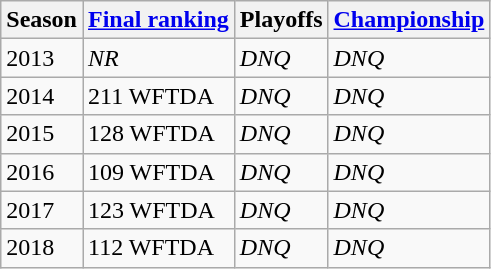<table class="wikitable sortable">
<tr>
<th>Season</th>
<th><a href='#'>Final ranking</a></th>
<th>Playoffs</th>
<th><a href='#'>Championship</a></th>
</tr>
<tr>
<td>2013</td>
<td><em>NR</em></td>
<td><em>DNQ</em></td>
<td><em>DNQ</em></td>
</tr>
<tr>
<td>2014</td>
<td>211 WFTDA</td>
<td><em>DNQ</em></td>
<td><em>DNQ</em></td>
</tr>
<tr>
<td>2015</td>
<td>128 WFTDA</td>
<td><em>DNQ</em></td>
<td><em>DNQ</em></td>
</tr>
<tr>
<td>2016</td>
<td>109 WFTDA</td>
<td><em>DNQ</em></td>
<td><em>DNQ</em></td>
</tr>
<tr>
<td>2017</td>
<td>123 WFTDA</td>
<td><em>DNQ</em></td>
<td><em>DNQ</em></td>
</tr>
<tr>
<td>2018</td>
<td>112 WFTDA</td>
<td><em>DNQ</em></td>
<td><em>DNQ</em></td>
</tr>
</table>
